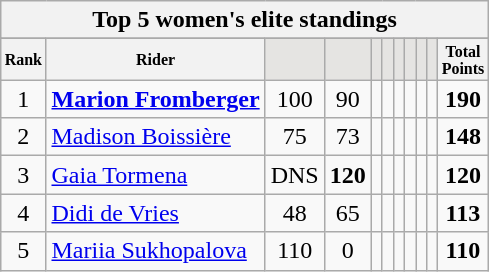<table class="wikitable sortable">
<tr>
<th colspan=12 align="center"><strong>Top 5 women's elite standings</strong></th>
</tr>
<tr>
</tr>
<tr style="font-size:8pt;font-weight:bold">
<th align="center">Rank</th>
<th align="center">Rider</th>
<th class=unsortable style="background:#E5E4E2;"><small></small></th>
<th class=unsortable style="background:#E5E4E2;"><small></small></th>
<th class=unsortable style="background:#E5E4E2;"><small></small></th>
<th class=unsortable style="background:#E5E4E2;"><small></small></th>
<th class=unsortable style="background:#E5E4E2;"><small></small></th>
<th class=unsortable style="background:#E5E4E2;"><small></small></th>
<th class=unsortable style="background:#E5E4E2;"><small></small></th>
<th class=unsortable style="background:#E5E4E2;"><small></small></th>
<th align="center">Total<br>Points</th>
</tr>
<tr>
<td align=center>1</td>
<td> <strong><a href='#'>Marion Fromberger</a></strong></td>
<td align=center>100</td>
<td align=center>90</td>
<td align=center></td>
<td align=center></td>
<td align=center></td>
<td align=center></td>
<td align=center></td>
<td align=center></td>
<td align=center><strong>190</strong></td>
</tr>
<tr>
<td align=center>2</td>
<td> <a href='#'>Madison Boissière</a></td>
<td align=center>75</td>
<td align=center>73</td>
<td align=center></td>
<td align=center></td>
<td align=center></td>
<td align=center></td>
<td align=center></td>
<td align=center></td>
<td align=center><strong>148</strong></td>
</tr>
<tr>
<td align=center>3</td>
<td> <a href='#'>Gaia Tormena</a></td>
<td align=center>DNS</td>
<td align=center><strong>120</strong></td>
<td align=center></td>
<td align=center></td>
<td align=center></td>
<td align=center></td>
<td align=center></td>
<td align=center></td>
<td align=center><strong>120</strong></td>
</tr>
<tr>
<td align=center>4</td>
<td> <a href='#'>Didi de Vries</a></td>
<td align=center>48</td>
<td align=center>65</td>
<td align=center></td>
<td align=center></td>
<td align=center></td>
<td align=center></td>
<td align=center></td>
<td align=center></td>
<td align=center><strong>113</strong></td>
</tr>
<tr>
<td align=center>5</td>
<td> <a href='#'>Mariia Sukhopalova</a></td>
<td align=center>110</td>
<td align=center>0</td>
<td align=center></td>
<td align=center></td>
<td align=center></td>
<td align=center></td>
<td align=center></td>
<td align=center></td>
<td align=center><strong>110</strong><br></td>
</tr>
</table>
